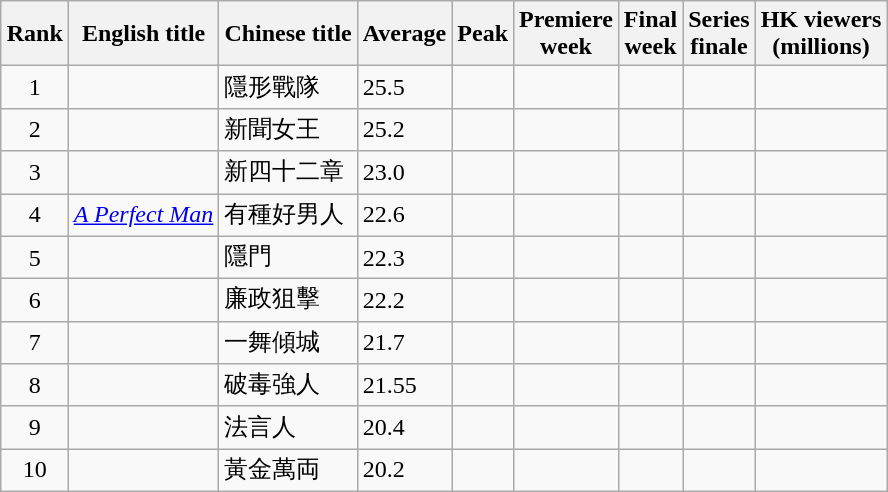<table class="wikitable sortable" style="margin:auto; margin:auto;">
<tr>
<th>Rank</th>
<th>English title</th>
<th>Chinese title</th>
<th>Average</th>
<th>Peak</th>
<th>Premiere<br>week</th>
<th>Final<br>week</th>
<th>Series<br>finale</th>
<th>HK viewers<br>(millions)</th>
</tr>
<tr>
<td style="text-align:center;">1</td>
<td><em></em></td>
<td>隱形戰隊</td>
<td>25.5</td>
<td></td>
<td></td>
<td></td>
<td></td>
<td></td>
</tr>
<tr>
<td style="text-align:center;">2</td>
<td><em></em></td>
<td>新聞女王</td>
<td>25.2</td>
<td></td>
<td></td>
<td></td>
<td></td>
<td></td>
</tr>
<tr>
<td style="text-align:center;">3</td>
<td><em></em></td>
<td>新四十二章</td>
<td>23.0</td>
<td></td>
<td></td>
<td></td>
<td></td>
<td></td>
</tr>
<tr>
<td style="text-align:center;">4</td>
<td><em><a href='#'>A Perfect Man</a></em></td>
<td>有種好男人</td>
<td>22.6</td>
<td></td>
<td></td>
<td></td>
<td></td>
<td></td>
</tr>
<tr>
<td style="text-align:center;">5</td>
<td><em></em></td>
<td>隱門</td>
<td>22.3</td>
<td></td>
<td></td>
<td></td>
<td></td>
<td></td>
</tr>
<tr>
<td style="text-align:center;">6</td>
<td><em></em></td>
<td>廉政狙擊</td>
<td>22.2</td>
<td></td>
<td></td>
<td></td>
<td></td>
<td></td>
</tr>
<tr>
<td style="text-align:center;">7</td>
<td><em></em></td>
<td>一舞傾城</td>
<td>21.7</td>
<td></td>
<td></td>
<td></td>
<td></td>
<td></td>
</tr>
<tr>
<td style="text-align:center;">8</td>
<td><em></em></td>
<td>破毒強人</td>
<td>21.55</td>
<td></td>
<td></td>
<td></td>
<td></td>
<td></td>
</tr>
<tr>
<td style="text-align:center;">9</td>
<td><em></em></td>
<td>法言人</td>
<td>20.4</td>
<td></td>
<td></td>
<td></td>
<td></td>
<td></td>
</tr>
<tr>
<td style="text-align:center;">10</td>
<td><em></em></td>
<td>黃金萬両</td>
<td>20.2</td>
<td></td>
<td></td>
<td></td>
<td></td>
<td></td>
</tr>
</table>
